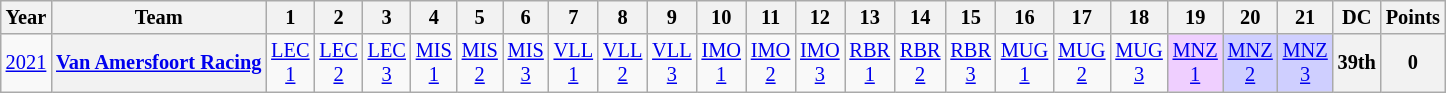<table class="wikitable" style="text-align:center; font-size:85%">
<tr>
<th>Year</th>
<th>Team</th>
<th>1</th>
<th>2</th>
<th>3</th>
<th>4</th>
<th>5</th>
<th>6</th>
<th>7</th>
<th>8</th>
<th>9</th>
<th>10</th>
<th>11</th>
<th>12</th>
<th>13</th>
<th>14</th>
<th>15</th>
<th>16</th>
<th>17</th>
<th>18</th>
<th>19</th>
<th>20</th>
<th>21</th>
<th>DC</th>
<th>Points</th>
</tr>
<tr>
<td><a href='#'>2021</a></td>
<th nowrap><a href='#'>Van Amersfoort Racing</a></th>
<td style="background:#;"><a href='#'>LEC<br>1</a></td>
<td style="background:#;"><a href='#'>LEC<br>2</a></td>
<td style="background:#;"><a href='#'>LEC<br>3</a></td>
<td style="background:#;"><a href='#'>MIS<br>1</a></td>
<td style="background:#;"><a href='#'>MIS<br>2</a></td>
<td style="background:#;"><a href='#'>MIS<br>3</a></td>
<td style="background:#;"><a href='#'>VLL<br>1</a></td>
<td style="background:#;"><a href='#'>VLL<br>2</a></td>
<td style="background:#;"><a href='#'>VLL<br>3</a></td>
<td style="background:#;"><a href='#'>IMO<br>1</a></td>
<td style="background:#;"><a href='#'>IMO<br>2</a></td>
<td style="background:#;"><a href='#'>IMO<br>3</a></td>
<td style="background:#;"><a href='#'>RBR<br>1</a></td>
<td style="background:#;"><a href='#'>RBR<br>2</a></td>
<td style="background:#;"><a href='#'>RBR<br>3</a></td>
<td style="background:#;"><a href='#'>MUG<br>1</a></td>
<td style="background:#;"><a href='#'>MUG<br>2</a></td>
<td style="background:#;"><a href='#'>MUG<br>3</a></td>
<td style="background:#EFCFFF;"><a href='#'>MNZ<br>1</a><br></td>
<td style="background:#CFCFFF;"><a href='#'>MNZ<br>2</a><br></td>
<td style="background:#CFCFFF;"><a href='#'>MNZ<br>3</a><br></td>
<th>39th</th>
<th>0</th>
</tr>
</table>
